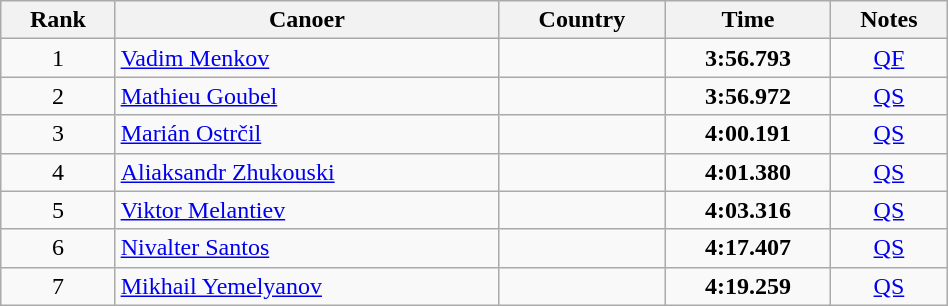<table class="wikitable sortable" width=50% style="text-align:center">
<tr>
<th>Rank</th>
<th>Canoer</th>
<th>Country</th>
<th>Time</th>
<th>Notes</th>
</tr>
<tr>
<td>1</td>
<td align=left><a href='#'>Vadim Menkov</a></td>
<td align=left></td>
<td><strong>3:56.793</strong></td>
<td><a href='#'>QF</a></td>
</tr>
<tr>
<td>2</td>
<td align=left><a href='#'>Mathieu Goubel</a></td>
<td align=left></td>
<td><strong>3:56.972</strong></td>
<td><a href='#'>QS</a></td>
</tr>
<tr>
<td>3</td>
<td align=left><a href='#'>Marián Ostrčil</a></td>
<td align=left></td>
<td><strong>4:00.191</strong></td>
<td><a href='#'>QS</a></td>
</tr>
<tr>
<td>4</td>
<td align=left><a href='#'>Aliaksandr Zhukouski</a></td>
<td align=left></td>
<td><strong>4:01.380</strong></td>
<td><a href='#'>QS</a></td>
</tr>
<tr>
<td>5</td>
<td align=left><a href='#'>Viktor Melantiev</a></td>
<td align=left></td>
<td><strong>4:03.316</strong></td>
<td><a href='#'>QS</a></td>
</tr>
<tr>
<td>6</td>
<td align=left><a href='#'>Nivalter Santos</a></td>
<td align=left></td>
<td><strong>4:17.407</strong></td>
<td><a href='#'>QS</a></td>
</tr>
<tr>
<td>7</td>
<td align=left><a href='#'>Mikhail Yemelyanov</a></td>
<td align=left></td>
<td><strong>4:19.259</strong></td>
<td><a href='#'>QS</a></td>
</tr>
</table>
